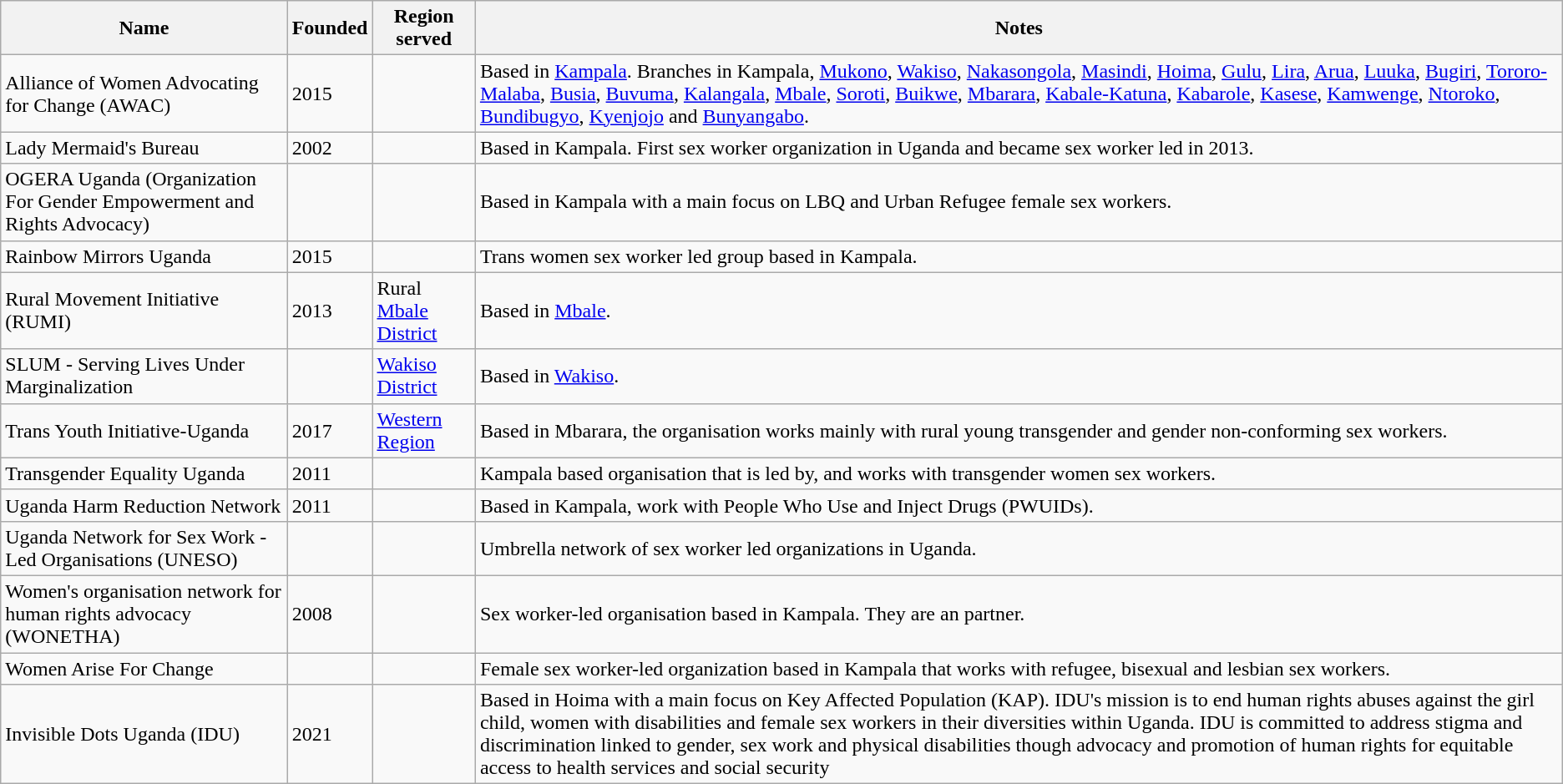<table class="wikitable sortable">
<tr>
<th>Name</th>
<th>Founded</th>
<th>Region served</th>
<th>Notes</th>
</tr>
<tr>
<td>Alliance of Women Advocating for Change (AWAC)</td>
<td>2015</td>
<td></td>
<td>Based in <a href='#'>Kampala</a>. Branches in Kampala, <a href='#'>Mukono</a>, <a href='#'>Wakiso</a>, <a href='#'>Nakasongola</a>, <a href='#'>Masindi</a>, <a href='#'>Hoima</a>, <a href='#'>Gulu</a>, <a href='#'>Lira</a>, <a href='#'>Arua</a>, <a href='#'>Luuka</a>, <a href='#'>Bugiri</a>, <a href='#'>Tororo-Malaba</a>, <a href='#'>Busia</a>, <a href='#'>Buvuma</a>, <a href='#'>Kalangala</a>, <a href='#'>Mbale</a>, <a href='#'>Soroti</a>, <a href='#'>Buikwe</a>, <a href='#'>Mbarara</a>, <a href='#'>Kabale-Katuna</a>, <a href='#'>Kabarole</a>, <a href='#'>Kasese</a>, <a href='#'>Kamwenge</a>, <a href='#'>Ntoroko</a>, <a href='#'>Bundibugyo</a>, <a href='#'>Kyenjojo</a> and <a href='#'>Bunyangabo</a>.</td>
</tr>
<tr>
<td>Lady Mermaid's Bureau</td>
<td>2002</td>
<td></td>
<td>Based in Kampala. First sex worker organization in Uganda and became sex worker led in 2013.</td>
</tr>
<tr>
<td>OGERA Uganda (Organization For Gender Empowerment and Rights Advocacy)</td>
<td></td>
<td></td>
<td>Based in Kampala with a main focus on LBQ and Urban Refugee female sex workers.</td>
</tr>
<tr>
<td>Rainbow Mirrors Uganda</td>
<td>2015</td>
<td></td>
<td>Trans women sex worker led group based in Kampala.</td>
</tr>
<tr>
<td>Rural Movement Initiative (RUMI)</td>
<td>2013</td>
<td>Rural <a href='#'>Mbale District</a></td>
<td>Based in <a href='#'>Mbale</a>.</td>
</tr>
<tr>
<td>SLUM - Serving Lives Under Marginalization</td>
<td></td>
<td><a href='#'>Wakiso District</a></td>
<td>Based in <a href='#'>Wakiso</a>.</td>
</tr>
<tr>
<td>Trans Youth Initiative-Uganda</td>
<td>2017</td>
<td><a href='#'>Western Region</a></td>
<td>Based in Mbarara, the organisation works mainly with rural young transgender and gender non-conforming sex workers.</td>
</tr>
<tr>
<td>Transgender Equality Uganda</td>
<td>2011</td>
<td></td>
<td>Kampala based organisation that is led by, and works with transgender women sex workers.</td>
</tr>
<tr>
<td>Uganda Harm Reduction Network</td>
<td>2011</td>
<td></td>
<td>Based in Kampala, work with People Who Use and Inject Drugs (PWUIDs).</td>
</tr>
<tr>
<td>Uganda Network for Sex Work -Led Organisations (UNESO)</td>
<td></td>
<td></td>
<td>Umbrella network of sex worker led organizations in Uganda.</td>
</tr>
<tr>
<td>Women's organisation network for human rights advocacy (WONETHA)</td>
<td>2008</td>
<td></td>
<td>Sex worker-led organisation based in Kampala. They are an  partner.</td>
</tr>
<tr>
<td>Women Arise For Change</td>
<td></td>
<td></td>
<td>Female sex worker-led organization based in Kampala that works with refugee, bisexual and lesbian sex workers.</td>
</tr>
<tr>
<td>Invisible Dots Uganda (IDU)</td>
<td>2021</td>
<td></td>
<td>Based in Hoima with a main focus on Key Affected Population (KAP). IDU's mission is to end human rights abuses against the girl child, women with disabilities and female sex workers in their diversities within Uganda. IDU is committed to address stigma and discrimination linked to gender, sex work and physical disabilities though advocacy and promotion of human rights for equitable access to health services and social security </td>
</tr>
</table>
